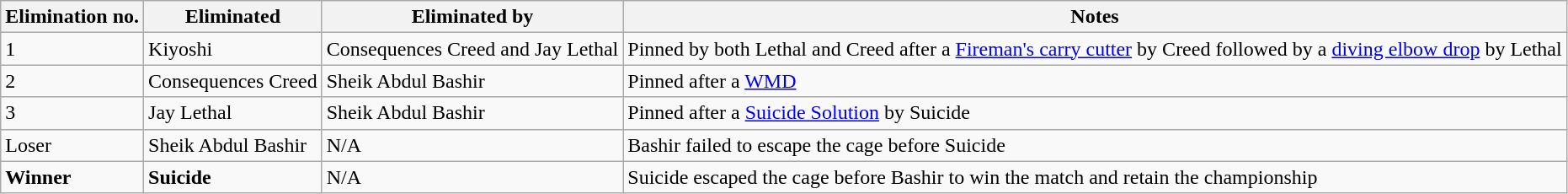<table class="wikitable">
<tr>
<th>Elimination no.</th>
<th>Eliminated</th>
<th>Eliminated by</th>
<th>Notes</th>
</tr>
<tr>
<td>1</td>
<td>Kiyoshi</td>
<td>Consequences Creed and Jay Lethal</td>
<td>Pinned by both Lethal and Creed after a <a href='#'>Fireman's carry cutter</a> by Creed followed by a <a href='#'>diving elbow drop</a> by Lethal</td>
</tr>
<tr>
<td>2</td>
<td>Consequences Creed</td>
<td>Sheik Abdul Bashir</td>
<td>Pinned after a <a href='#'>WMD</a></td>
</tr>
<tr>
<td>3</td>
<td>Jay Lethal</td>
<td>Sheik Abdul Bashir</td>
<td>Pinned after a <a href='#'>Suicide Solution</a> by Suicide</td>
</tr>
<tr>
<td>Loser</td>
<td>Sheik Abdul Bashir</td>
<td>N/A</td>
<td>Bashir failed to escape the cage before Suicide</td>
</tr>
<tr>
<td><strong>Winner</strong></td>
<td><strong>Suicide</strong></td>
<td>N/A</td>
<td>Suicide escaped the cage before Bashir to win the match and retain the championship</td>
</tr>
</table>
